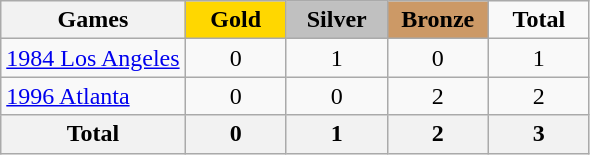<table class="wikitable">
<tr align="center">
<th>Games</th>
<td width="60" bgcolor="gold"><strong>Gold</strong></td>
<td width="60" bgcolor="silver"><strong>Silver</strong></td>
<td width="60" bgcolor="cc9966"><strong>Bronze</strong></td>
<td width="60"><strong>Total</strong></td>
</tr>
<tr align="center">
<td align="left"><a href='#'>1984 Los Angeles</a></td>
<td>0</td>
<td>1</td>
<td>0</td>
<td>1</td>
</tr>
<tr align="center">
<td align="left"><a href='#'>1996 Atlanta</a></td>
<td>0</td>
<td>0</td>
<td>2</td>
<td>2</td>
</tr>
<tr align="center">
<th>Total</th>
<th>0</th>
<th>1</th>
<th>2</th>
<th>3</th>
</tr>
</table>
